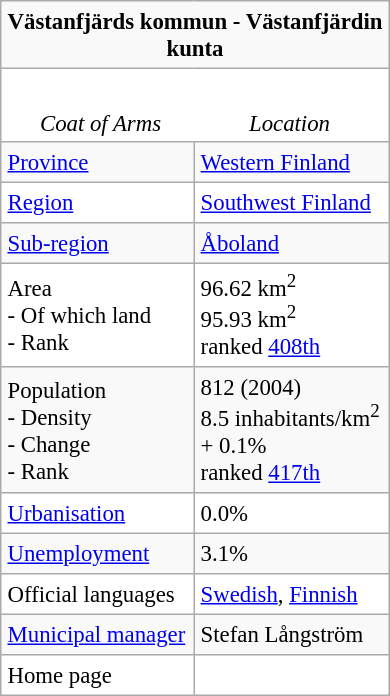<table align=left border=1 cellpadding=4 cellspacing=0 style="float:right; margin-left: 0.5em; margin-bottom: 0.5em; background: #ffffff; border: 1px #aaaaaa solid; border-collapse: collapse; text-align:left; font-size: 95%; width: 260px;">
<tr>
<th style="background:#f9f9f9; text-align:center;" colspan=2>Västanfjärds kommun - Västanfjärdin kunta</th>
</tr>
<tr>
<td colspan=2 style="padding: 0px;"><br><table align=center cellspacing=0 cellpadding=3 width=252>
<tr>
<td align=center width=50%> </td>
<td align=center width=50%> </td>
</tr>
<tr>
<td align=center><em>Coat of Arms</em></td>
<td align=center><em>Location</em></td>
</tr>
</table>
</td>
</tr>
<tr bgcolor=#F9F9F9>
<td><a href='#'>Province</a></td>
<td><a href='#'>Western Finland</a></td>
</tr>
<tr>
<td><a href='#'>Region</a></td>
<td><a href='#'>Southwest Finland</a></td>
</tr>
<tr bgcolor=#F9F9F9>
<td><a href='#'>Sub-region</a></td>
<td><a href='#'>Åboland</a></td>
</tr>
<tr>
<td>Area<br>- Of which land<br>- Rank</td>
<td>96.62 km<sup>2</sup><br>95.93 km<sup>2</sup><br>ranked <a href='#'>408th</a></td>
</tr>
<tr bgcolor=#F9F9F9>
<td>Population<br>- Density<br>- Change<br>- Rank</td>
<td>812 (2004)<br>8.5 inhabitants/km<sup>2</sup><br>+ 0.1%<br>ranked <a href='#'>417th</a></td>
</tr>
<tr>
<td><a href='#'>Urbanisation</a></td>
<td>0.0%</td>
</tr>
<tr bgcolor=#F9F9F9>
<td><a href='#'>Unemployment</a></td>
<td>3.1%</td>
</tr>
<tr>
<td>Official languages</td>
<td><a href='#'>Swedish</a>, <a href='#'>Finnish</a></td>
</tr>
<tr bgcolor=#F9F9F9>
<td><a href='#'>Municipal manager</a></td>
<td>Stefan Långström</td>
</tr>
<tr>
<td>Home page</td>
<td></td>
</tr>
</table>
